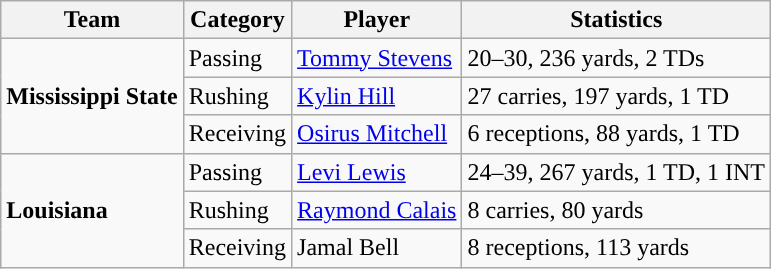<table class="wikitable" style="float: left;">
<tr>
<th>Team</th>
<th>Category</th>
<th>Player</th>
<th>Statistics</th>
</tr>
<tr>
<td rowspan=3><strong>Mississippi State</strong></td>
<td>Passing</td>
<td><a href='#'>Tommy Stevens</a></td>
<td>20–30, 236 yards, 2 TDs</td>
</tr>
<tr>
<td>Rushing</td>
<td><a href='#'>Kylin Hill</a></td>
<td>27 carries, 197 yards, 1 TD</td>
</tr>
<tr>
<td>Receiving</td>
<td><a href='#'>Osirus Mitchell</a></td>
<td>6 receptions, 88 yards, 1 TD</td>
</tr>
<tr>
<td rowspan=3><strong>Louisiana</strong></td>
<td>Passing</td>
<td><a href='#'>Levi Lewis</a></td>
<td>24–39, 267 yards, 1 TD, 1 INT</td>
</tr>
<tr>
<td>Rushing</td>
<td><a href='#'>Raymond Calais</a></td>
<td>8 carries, 80 yards</td>
</tr>
<tr>
<td>Receiving</td>
<td>Jamal Bell</td>
<td>8 receptions, 113 yards</td>
</tr>
</table>
